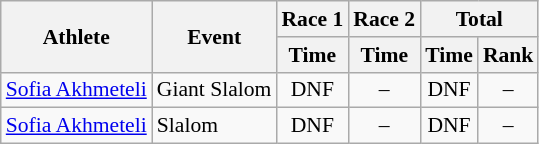<table class="wikitable" style="font-size:90%">
<tr>
<th rowspan="2">Athlete</th>
<th rowspan="2">Event</th>
<th>Race 1</th>
<th>Race 2</th>
<th colspan="2">Total</th>
</tr>
<tr>
<th>Time</th>
<th>Time</th>
<th>Time</th>
<th>Rank</th>
</tr>
<tr>
<td><a href='#'>Sofia Akhmeteli</a></td>
<td>Giant Slalom</td>
<td align="center">DNF</td>
<td align="center">–</td>
<td align="center">DNF</td>
<td align="center">–</td>
</tr>
<tr>
<td><a href='#'>Sofia Akhmeteli</a></td>
<td>Slalom</td>
<td align="center">DNF</td>
<td align="center">–</td>
<td align="center">DNF</td>
<td align="center">–</td>
</tr>
</table>
